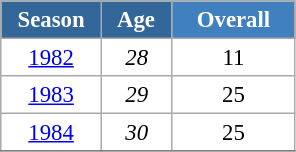<table class="wikitable" style="font-size:95%; text-align:center; border:grey solid 1px; border-collapse:collapse; background:#ffffff;">
<tr>
<th style="background-color:#369; color:white; width:60px;"> Season </th>
<th style="background-color:#369; color:white; width:40px;"> Age </th>
<th style="background-color:#4180be; color:white; width:75px;">Overall</th>
</tr>
<tr>
<td><a href='#'>1982</a></td>
<td><em>28</em></td>
<td>11</td>
</tr>
<tr>
<td><a href='#'>1983</a></td>
<td><em>29</em></td>
<td>25</td>
</tr>
<tr>
<td><a href='#'>1984</a></td>
<td><em>30</em></td>
<td>25</td>
</tr>
<tr>
</tr>
</table>
